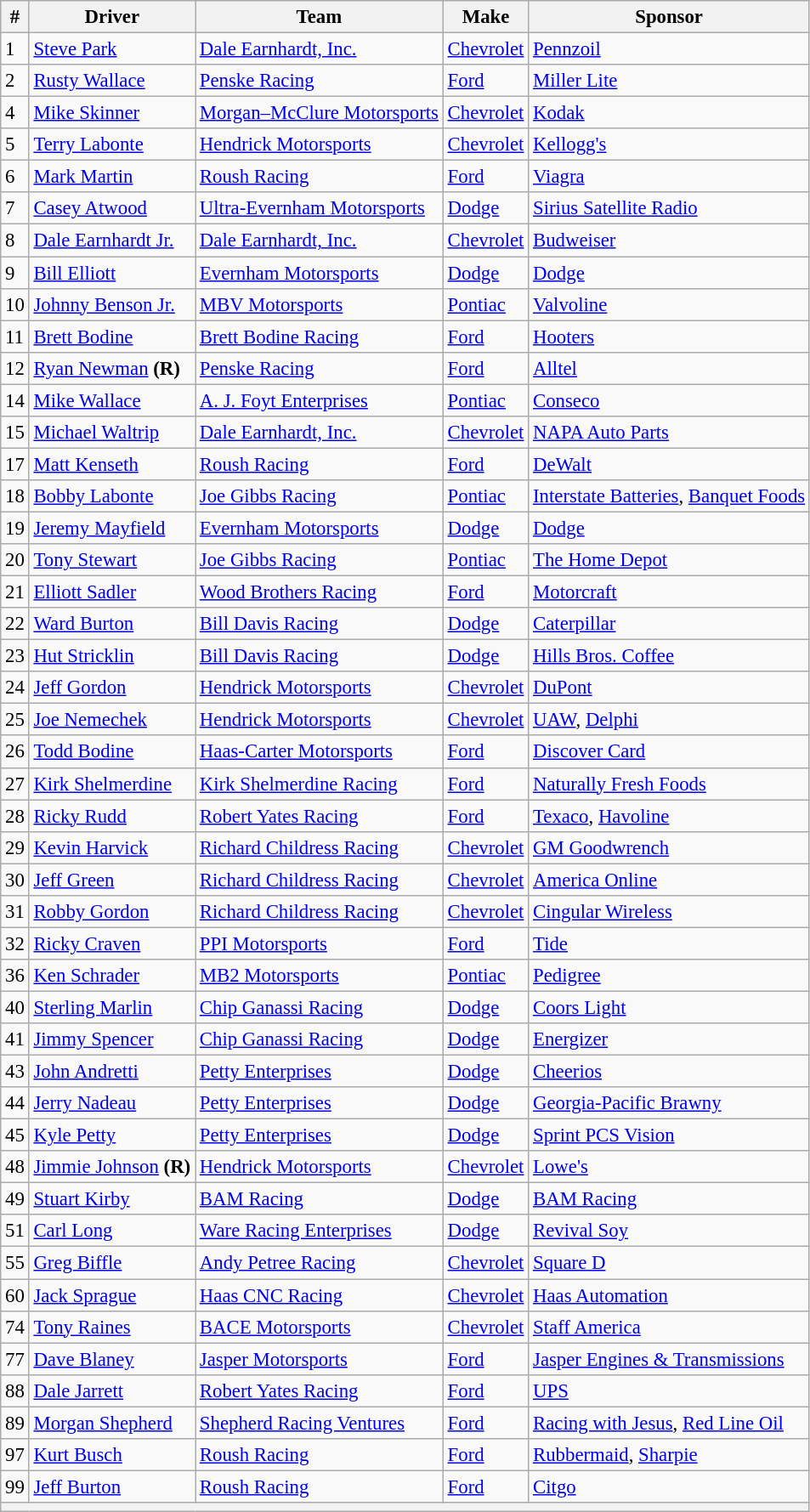<table class="wikitable" style="font-size:95%">
<tr>
<th>#</th>
<th>Driver</th>
<th>Team</th>
<th>Make</th>
<th>Sponsor</th>
</tr>
<tr>
<td>1</td>
<td><a href='#'>Steve Park</a></td>
<td><a href='#'>Dale Earnhardt, Inc.</a></td>
<td><a href='#'>Chevrolet</a></td>
<td><a href='#'>Pennzoil</a></td>
</tr>
<tr>
<td>2</td>
<td><a href='#'>Rusty Wallace</a></td>
<td><a href='#'>Penske Racing</a></td>
<td><a href='#'>Ford</a></td>
<td><a href='#'>Miller Lite</a></td>
</tr>
<tr>
<td>4</td>
<td><a href='#'>Mike Skinner</a></td>
<td><a href='#'>Morgan–McClure Motorsports</a></td>
<td><a href='#'>Chevrolet</a></td>
<td><a href='#'>Kodak</a></td>
</tr>
<tr>
<td>5</td>
<td><a href='#'>Terry Labonte</a></td>
<td><a href='#'>Hendrick Motorsports</a></td>
<td><a href='#'>Chevrolet</a></td>
<td><a href='#'>Kellogg's</a></td>
</tr>
<tr>
<td>6</td>
<td><a href='#'>Mark Martin</a></td>
<td><a href='#'>Roush Racing</a></td>
<td><a href='#'>Ford</a></td>
<td><a href='#'>Viagra</a></td>
</tr>
<tr>
<td>7</td>
<td><a href='#'>Casey Atwood</a></td>
<td><a href='#'>Ultra-Evernham Motorsports</a></td>
<td><a href='#'>Dodge</a></td>
<td><a href='#'>Sirius Satellite Radio</a></td>
</tr>
<tr>
<td>8</td>
<td><a href='#'>Dale Earnhardt Jr.</a></td>
<td><a href='#'>Dale Earnhardt, Inc.</a></td>
<td><a href='#'>Chevrolet</a></td>
<td><a href='#'>Budweiser</a></td>
</tr>
<tr>
<td>9</td>
<td><a href='#'>Bill Elliott</a></td>
<td><a href='#'>Evernham Motorsports</a></td>
<td><a href='#'>Dodge</a></td>
<td><a href='#'>Dodge</a></td>
</tr>
<tr>
<td>10</td>
<td><a href='#'>Johnny Benson Jr.</a></td>
<td><a href='#'>MBV Motorsports</a></td>
<td><a href='#'>Pontiac</a></td>
<td><a href='#'>Valvoline</a></td>
</tr>
<tr>
<td>11</td>
<td><a href='#'>Brett Bodine</a></td>
<td><a href='#'>Brett Bodine Racing</a></td>
<td><a href='#'>Ford</a></td>
<td><a href='#'>Hooters</a></td>
</tr>
<tr>
<td>12</td>
<td><a href='#'>Ryan Newman</a> <strong>(R)</strong></td>
<td><a href='#'>Penske Racing</a></td>
<td><a href='#'>Ford</a></td>
<td><a href='#'>Alltel</a></td>
</tr>
<tr>
<td>14</td>
<td><a href='#'>Mike Wallace</a></td>
<td><a href='#'>A. J. Foyt Enterprises</a></td>
<td><a href='#'>Pontiac</a></td>
<td><a href='#'>Conseco</a></td>
</tr>
<tr>
<td>15</td>
<td><a href='#'>Michael Waltrip</a></td>
<td><a href='#'>Dale Earnhardt, Inc.</a></td>
<td><a href='#'>Chevrolet</a></td>
<td><a href='#'>NAPA Auto Parts</a></td>
</tr>
<tr>
<td>17</td>
<td><a href='#'>Matt Kenseth</a></td>
<td><a href='#'>Roush Racing</a></td>
<td><a href='#'>Ford</a></td>
<td><a href='#'>DeWalt</a></td>
</tr>
<tr>
<td>18</td>
<td><a href='#'>Bobby Labonte</a></td>
<td><a href='#'>Joe Gibbs Racing</a></td>
<td><a href='#'>Pontiac</a></td>
<td><a href='#'>Interstate Batteries</a>, <a href='#'>Banquet Foods</a></td>
</tr>
<tr>
<td>19</td>
<td><a href='#'>Jeremy Mayfield</a></td>
<td><a href='#'>Evernham Motorsports</a></td>
<td><a href='#'>Dodge</a></td>
<td><a href='#'>Dodge</a></td>
</tr>
<tr>
<td>20</td>
<td><a href='#'>Tony Stewart</a></td>
<td><a href='#'>Joe Gibbs Racing</a></td>
<td><a href='#'>Pontiac</a></td>
<td><a href='#'>The Home Depot</a></td>
</tr>
<tr>
<td>21</td>
<td><a href='#'>Elliott Sadler</a></td>
<td><a href='#'>Wood Brothers Racing</a></td>
<td><a href='#'>Ford</a></td>
<td><a href='#'>Motorcraft</a></td>
</tr>
<tr>
<td>22</td>
<td><a href='#'>Ward Burton</a></td>
<td><a href='#'>Bill Davis Racing</a></td>
<td><a href='#'>Dodge</a></td>
<td><a href='#'>Caterpillar</a></td>
</tr>
<tr>
<td>23</td>
<td><a href='#'>Hut Stricklin</a></td>
<td><a href='#'>Bill Davis Racing</a></td>
<td><a href='#'>Dodge</a></td>
<td><a href='#'>Hills Bros. Coffee</a></td>
</tr>
<tr>
<td>24</td>
<td><a href='#'>Jeff Gordon</a></td>
<td><a href='#'>Hendrick Motorsports</a></td>
<td><a href='#'>Chevrolet</a></td>
<td><a href='#'>DuPont</a></td>
</tr>
<tr>
<td>25</td>
<td><a href='#'>Joe Nemechek</a></td>
<td><a href='#'>Hendrick Motorsports</a></td>
<td><a href='#'>Chevrolet</a></td>
<td><a href='#'>UAW</a>, <a href='#'>Delphi</a></td>
</tr>
<tr>
<td>26</td>
<td><a href='#'>Todd Bodine</a></td>
<td><a href='#'>Haas-Carter Motorsports</a></td>
<td><a href='#'>Ford</a></td>
<td><a href='#'>Discover Card</a></td>
</tr>
<tr>
<td>27</td>
<td><a href='#'>Kirk Shelmerdine</a></td>
<td><a href='#'>Kirk Shelmerdine Racing</a></td>
<td><a href='#'>Ford</a></td>
<td><a href='#'>Naturally Fresh Foods</a></td>
</tr>
<tr>
<td>28</td>
<td><a href='#'>Ricky Rudd</a></td>
<td><a href='#'>Robert Yates Racing</a></td>
<td><a href='#'>Ford</a></td>
<td><a href='#'>Texaco</a>, <a href='#'>Havoline</a></td>
</tr>
<tr>
<td>29</td>
<td><a href='#'>Kevin Harvick</a></td>
<td><a href='#'>Richard Childress Racing</a></td>
<td><a href='#'>Chevrolet</a></td>
<td><a href='#'>GM Goodwrench</a></td>
</tr>
<tr>
<td>30</td>
<td><a href='#'>Jeff Green</a></td>
<td><a href='#'>Richard Childress Racing</a></td>
<td><a href='#'>Chevrolet</a></td>
<td><a href='#'>America Online</a></td>
</tr>
<tr>
<td>31</td>
<td><a href='#'>Robby Gordon</a></td>
<td><a href='#'>Richard Childress Racing</a></td>
<td><a href='#'>Chevrolet</a></td>
<td><a href='#'>Cingular Wireless</a></td>
</tr>
<tr>
<td>32</td>
<td><a href='#'>Ricky Craven</a></td>
<td><a href='#'>PPI Motorsports</a></td>
<td><a href='#'>Ford</a></td>
<td><a href='#'>Tide</a></td>
</tr>
<tr>
<td>36</td>
<td><a href='#'>Ken Schrader</a></td>
<td><a href='#'>MB2 Motorsports</a></td>
<td><a href='#'>Pontiac</a></td>
<td><a href='#'>Pedigree</a></td>
</tr>
<tr>
<td>40</td>
<td><a href='#'>Sterling Marlin</a></td>
<td><a href='#'>Chip Ganassi Racing</a></td>
<td><a href='#'>Dodge</a></td>
<td><a href='#'>Coors Light</a></td>
</tr>
<tr>
<td>41</td>
<td><a href='#'>Jimmy Spencer</a></td>
<td><a href='#'>Chip Ganassi Racing</a></td>
<td><a href='#'>Dodge</a></td>
<td><a href='#'>Energizer</a></td>
</tr>
<tr>
<td>43</td>
<td><a href='#'>John Andretti</a></td>
<td><a href='#'>Petty Enterprises</a></td>
<td><a href='#'>Dodge</a></td>
<td><a href='#'>Cheerios</a></td>
</tr>
<tr>
<td>44</td>
<td><a href='#'>Jerry Nadeau</a></td>
<td><a href='#'>Petty Enterprises</a></td>
<td><a href='#'>Dodge</a></td>
<td><a href='#'>Georgia-Pacific Brawny</a></td>
</tr>
<tr>
<td>45</td>
<td><a href='#'>Kyle Petty</a></td>
<td><a href='#'>Petty Enterprises</a></td>
<td><a href='#'>Dodge</a></td>
<td><a href='#'>Sprint PCS Vision</a></td>
</tr>
<tr>
<td>48</td>
<td><a href='#'>Jimmie Johnson</a> <strong>(R)</strong></td>
<td><a href='#'>Hendrick Motorsports</a></td>
<td><a href='#'>Chevrolet</a></td>
<td><a href='#'>Lowe's</a></td>
</tr>
<tr>
<td>49</td>
<td><a href='#'>Stuart Kirby</a></td>
<td><a href='#'>BAM Racing</a></td>
<td><a href='#'>Dodge</a></td>
<td><a href='#'>BAM Racing</a></td>
</tr>
<tr>
<td>51</td>
<td><a href='#'>Carl Long</a></td>
<td><a href='#'>Ware Racing Enterprises</a></td>
<td><a href='#'>Dodge</a></td>
<td><a href='#'>Revival Soy</a></td>
</tr>
<tr>
<td>55</td>
<td><a href='#'>Greg Biffle</a></td>
<td><a href='#'>Andy Petree Racing</a></td>
<td><a href='#'>Chevrolet</a></td>
<td><a href='#'>Square D</a></td>
</tr>
<tr>
<td>60</td>
<td><a href='#'>Jack Sprague</a></td>
<td><a href='#'>Haas CNC Racing</a></td>
<td><a href='#'>Chevrolet</a></td>
<td><a href='#'>Haas Automation</a></td>
</tr>
<tr>
<td>74</td>
<td><a href='#'>Tony Raines</a></td>
<td><a href='#'>BACE Motorsports</a></td>
<td><a href='#'>Chevrolet</a></td>
<td><a href='#'>Staff America</a></td>
</tr>
<tr>
<td>77</td>
<td><a href='#'>Dave Blaney</a></td>
<td><a href='#'>Jasper Motorsports</a></td>
<td><a href='#'>Ford</a></td>
<td><a href='#'>Jasper Engines & Transmissions</a></td>
</tr>
<tr>
<td>88</td>
<td><a href='#'>Dale Jarrett</a></td>
<td><a href='#'>Robert Yates Racing</a></td>
<td><a href='#'>Ford</a></td>
<td><a href='#'>UPS</a></td>
</tr>
<tr>
<td>89</td>
<td><a href='#'>Morgan Shepherd</a></td>
<td><a href='#'>Shepherd Racing Ventures</a></td>
<td><a href='#'>Ford</a></td>
<td><a href='#'>Racing with Jesus</a>, <a href='#'>Red Line Oil</a></td>
</tr>
<tr>
<td>97</td>
<td><a href='#'>Kurt Busch</a></td>
<td><a href='#'>Roush Racing</a></td>
<td><a href='#'>Ford</a></td>
<td><a href='#'>Rubbermaid</a>, <a href='#'>Sharpie</a></td>
</tr>
<tr>
<td>99</td>
<td><a href='#'>Jeff Burton</a></td>
<td><a href='#'>Roush Racing</a></td>
<td><a href='#'>Ford</a></td>
<td><a href='#'>Citgo</a></td>
</tr>
<tr>
<th colspan="5"></th>
</tr>
</table>
